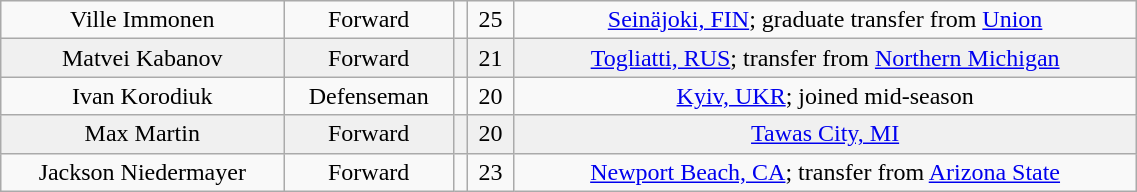<table class="wikitable" width="60%">
<tr align="center" bgcolor="">
<td>Ville Immonen</td>
<td>Forward</td>
<td></td>
<td>25</td>
<td><a href='#'>Seinäjoki, FIN</a>; graduate transfer from <a href='#'>Union</a></td>
</tr>
<tr align="center" bgcolor="f0f0f0">
<td>Matvei Kabanov</td>
<td>Forward</td>
<td></td>
<td>21</td>
<td><a href='#'>Togliatti, RUS</a>; transfer from <a href='#'>Northern Michigan</a></td>
</tr>
<tr align="center" bgcolor="">
<td>Ivan Korodiuk</td>
<td>Defenseman</td>
<td></td>
<td>20</td>
<td><a href='#'>Kyiv, UKR</a>; joined mid-season</td>
</tr>
<tr align="center" bgcolor="f0f0f0">
<td>Max Martin</td>
<td>Forward</td>
<td></td>
<td>20</td>
<td><a href='#'>Tawas City, MI</a></td>
</tr>
<tr align="center" bgcolor="">
<td>Jackson Niedermayer</td>
<td>Forward</td>
<td></td>
<td>23</td>
<td><a href='#'>Newport Beach, CA</a>; transfer from <a href='#'>Arizona State</a></td>
</tr>
</table>
